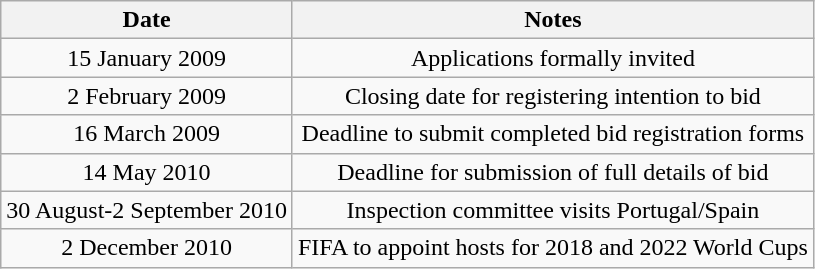<table class="wikitable" style="text-align: center;">
<tr>
<th>Date</th>
<th>Notes</th>
</tr>
<tr>
<td>15 January 2009</td>
<td>Applications formally invited</td>
</tr>
<tr>
<td>2 February 2009</td>
<td>Closing date for registering intention to bid</td>
</tr>
<tr>
<td>16 March 2009</td>
<td>Deadline to submit completed bid registration forms</td>
</tr>
<tr>
<td>14 May 2010</td>
<td>Deadline for submission of full details of bid</td>
</tr>
<tr>
<td>30 August-2 September 2010</td>
<td>Inspection committee visits Portugal/Spain</td>
</tr>
<tr>
<td>2 December 2010</td>
<td>FIFA to appoint hosts for 2018 and 2022 World Cups</td>
</tr>
</table>
